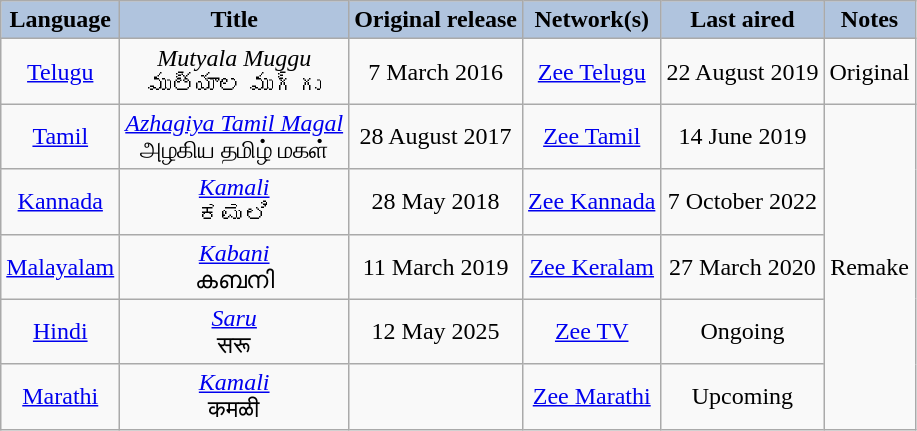<table class="wikitable" style="text-align:center;">
<tr>
<th style="background:LightSteelBlue;">Language</th>
<th style="background:LightSteelBlue;">Title</th>
<th style="background:LightSteelBlue;">Original release</th>
<th style="background:LightSteelBlue;">Network(s)</th>
<th style="background:LightSteelBlue;">Last aired</th>
<th style="background:LightSteelBlue;">Notes</th>
</tr>
<tr>
<td><a href='#'>Telugu</a></td>
<td><em>Mutyala Muggu</em> <br> ముత్యాల ముగ్గు</td>
<td>7 March 2016</td>
<td><a href='#'>Zee Telugu</a></td>
<td>22 August 2019</td>
<td>Original</td>
</tr>
<tr>
<td><a href='#'>Tamil</a></td>
<td><em><a href='#'>Azhagiya Tamil Magal</a></em> <br> அழகிய தமிழ் மகள்</td>
<td>28 August 2017</td>
<td><a href='#'>Zee Tamil</a></td>
<td>14 June 2019</td>
<td rowspan="5">Remake</td>
</tr>
<tr>
<td><a href='#'>Kannada</a></td>
<td><em><a href='#'>Kamali</a></em> <br> ಕಮಲಿ</td>
<td>28 May 2018</td>
<td><a href='#'>Zee Kannada</a></td>
<td>7 October 2022</td>
</tr>
<tr>
<td><a href='#'>Malayalam</a></td>
<td><em><a href='#'>Kabani</a></em> <br> കബനി</td>
<td>11 March 2019</td>
<td><a href='#'>Zee Keralam</a></td>
<td>27 March 2020</td>
</tr>
<tr>
<td><a href='#'>Hindi</a></td>
<td><em><a href='#'>Saru</a></em> <br> सरू</td>
<td>12 May 2025</td>
<td><a href='#'>Zee TV</a></td>
<td>Ongoing</td>
</tr>
<tr>
<td><a href='#'>Marathi</a></td>
<td><em><a href='#'>Kamali</a></em> <br> कमळी</td>
<td></td>
<td><a href='#'>Zee Marathi</a></td>
<td>Upcoming</td>
</tr>
</table>
